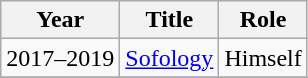<table class="wikitable">
<tr>
<th>Year</th>
<th>Title</th>
<th>Role</th>
</tr>
<tr>
<td>2017–2019</td>
<td><a href='#'>Sofology</a></td>
<td>Himself</td>
</tr>
<tr>
</tr>
</table>
